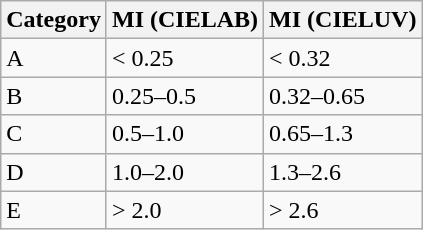<table class="wikitable">
<tr>
<th>Category</th>
<th>MI (CIELAB)</th>
<th>MI (CIELUV)</th>
</tr>
<tr>
<td>A</td>
<td>< 0.25</td>
<td>< 0.32</td>
</tr>
<tr>
<td>B</td>
<td>0.25–0.5</td>
<td>0.32–0.65</td>
</tr>
<tr>
<td>C</td>
<td>0.5–1.0</td>
<td>0.65–1.3</td>
</tr>
<tr>
<td>D</td>
<td>1.0–2.0</td>
<td>1.3–2.6</td>
</tr>
<tr>
<td>E</td>
<td>> 2.0</td>
<td>> 2.6</td>
</tr>
</table>
